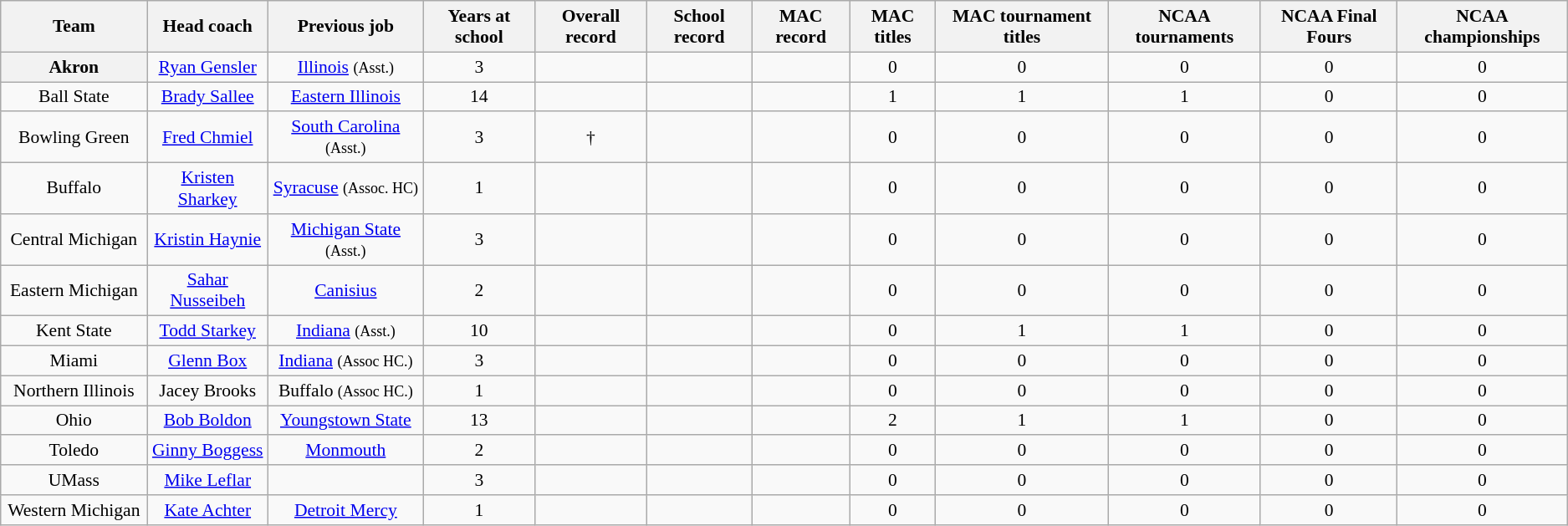<table class="wikitable sortable" style="text-align: center;font-size:90%;">
<tr>
<th width="110">Team</th>
<th>Head coach</th>
<th>Previous job</th>
<th>Years at school</th>
<th>Overall record</th>
<th>School record</th>
<th>MAC record</th>
<th>MAC titles</th>
<th>MAC tournament titles</th>
<th>NCAA tournaments</th>
<th>NCAA Final Fours</th>
<th>NCAA championships</th>
</tr>
<tr>
<th style=>Akron</th>
<td><a href='#'>Ryan Gensler</a></td>
<td><a href='#'>Illinois</a> <small>(Asst.)</small></td>
<td>3</td>
<td></td>
<td></td>
<td></td>
<td>0</td>
<td>0</td>
<td>0</td>
<td>0</td>
<td>0</td>
</tr>
<tr>
<td style=>Ball State</td>
<td><a href='#'>Brady Sallee</a></td>
<td nowrap><a href='#'>Eastern Illinois</a></td>
<td>14</td>
<td></td>
<td></td>
<td></td>
<td>1</td>
<td>1</td>
<td>1</td>
<td>0</td>
<td>0</td>
</tr>
<tr>
<td style=>Bowling Green</td>
<td><a href='#'>Fred Chmiel</a></td>
<td><a href='#'>South Carolina</a> <small>(Asst.)</small></td>
<td>3</td>
<td>†</td>
<td></td>
<td></td>
<td>0</td>
<td>0</td>
<td>0</td>
<td>0</td>
<td>0</td>
</tr>
<tr>
<td style=>Buffalo</td>
<td><a href='#'>Kristen Sharkey</a></td>
<td><a href='#'>Syracuse</a> <small>(Assoc. HC)</small></td>
<td>1</td>
<td></td>
<td></td>
<td></td>
<td>0</td>
<td>0</td>
<td>0</td>
<td>0</td>
<td>0</td>
</tr>
<tr>
<td style=>Central Michigan</td>
<td><a href='#'>Kristin Haynie</a></td>
<td><a href='#'>Michigan State</a> <small>(Asst.)</small></td>
<td>3</td>
<td></td>
<td></td>
<td></td>
<td>0</td>
<td>0</td>
<td>0</td>
<td>0</td>
<td>0</td>
</tr>
<tr>
<td style=>Eastern Michigan</td>
<td><a href='#'>Sahar Nusseibeh</a></td>
<td><a href='#'>Canisius</a></td>
<td>2</td>
<td></td>
<td></td>
<td></td>
<td>0</td>
<td>0</td>
<td>0</td>
<td>0</td>
<td>0</td>
</tr>
<tr>
<td style=>Kent State</td>
<td><a href='#'>Todd Starkey</a></td>
<td><a href='#'>Indiana</a> <small>(Asst.)</small></td>
<td>10</td>
<td></td>
<td></td>
<td></td>
<td>0</td>
<td>1</td>
<td>1</td>
<td>0</td>
<td>0</td>
</tr>
<tr>
<td style=>Miami</td>
<td><a href='#'>Glenn Box</a></td>
<td><a href='#'>Indiana</a> <small>(Assoc HC.)</small></td>
<td>3</td>
<td></td>
<td></td>
<td></td>
<td>0</td>
<td>0</td>
<td>0</td>
<td>0</td>
<td>0</td>
</tr>
<tr>
<td style=>Northern Illinois</td>
<td>Jacey Brooks</td>
<td>Buffalo <small>(Assoc HC.)</small></td>
<td>1</td>
<td></td>
<td></td>
<td></td>
<td>0</td>
<td>0</td>
<td>0</td>
<td>0</td>
<td>0</td>
</tr>
<tr>
<td style=>Ohio</td>
<td><a href='#'>Bob Boldon</a></td>
<td><a href='#'>Youngstown State</a></td>
<td>13</td>
<td></td>
<td></td>
<td></td>
<td>2</td>
<td>1</td>
<td>1</td>
<td>0</td>
<td>0</td>
</tr>
<tr>
<td style=>Toledo</td>
<td><a href='#'>Ginny Boggess</a></td>
<td><a href='#'>Monmouth</a></td>
<td>2</td>
<td></td>
<td></td>
<td></td>
<td>0</td>
<td>0</td>
<td>0</td>
<td>0</td>
<td>0</td>
</tr>
<tr>
<td style=>UMass</td>
<td><a href='#'>Mike Leflar</a></td>
<td></td>
<td>3</td>
<td></td>
<td></td>
<td></td>
<td>0</td>
<td>0</td>
<td>0</td>
<td>0</td>
<td>0</td>
</tr>
<tr>
<td style=>Western Michigan</td>
<td><a href='#'>Kate Achter</a></td>
<td {{nowrap><a href='#'>Detroit Mercy</a></td>
<td>1</td>
<td></td>
<td></td>
<td></td>
<td>0</td>
<td>0</td>
<td>0</td>
<td>0</td>
<td>0</td>
</tr>
</table>
